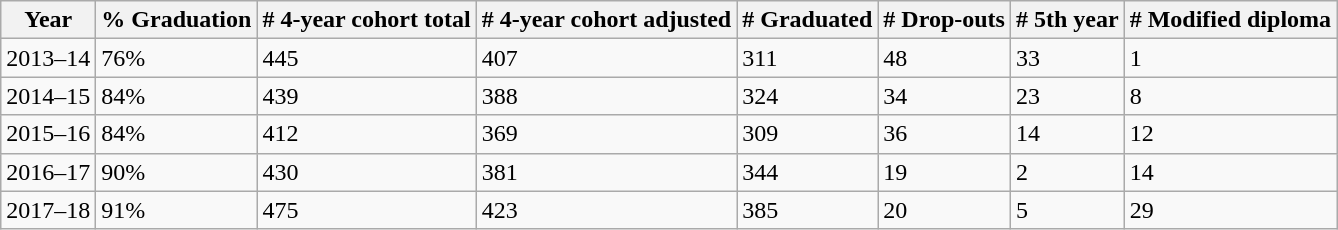<table class="wikitable sortable" border="1">
<tr>
<th>Year</th>
<th>% Graduation</th>
<th># 4-year cohort total</th>
<th># 4-year cohort adjusted</th>
<th># Graduated</th>
<th># Drop-outs</th>
<th># 5th year</th>
<th># Modified diploma</th>
</tr>
<tr>
<td>2013–14</td>
<td>76%</td>
<td>445</td>
<td>407</td>
<td>311</td>
<td>48</td>
<td>33</td>
<td>1</td>
</tr>
<tr>
<td>2014–15</td>
<td>84%</td>
<td>439</td>
<td>388</td>
<td>324</td>
<td>34</td>
<td>23</td>
<td>8</td>
</tr>
<tr>
<td>2015–16</td>
<td>84%</td>
<td>412</td>
<td>369</td>
<td>309</td>
<td>36</td>
<td>14</td>
<td>12</td>
</tr>
<tr>
<td>2016–17</td>
<td>90%</td>
<td>430</td>
<td>381</td>
<td>344</td>
<td>19</td>
<td>2</td>
<td>14</td>
</tr>
<tr>
<td>2017–18</td>
<td>91%</td>
<td>475</td>
<td>423</td>
<td>385</td>
<td>20</td>
<td>5</td>
<td>29</td>
</tr>
</table>
